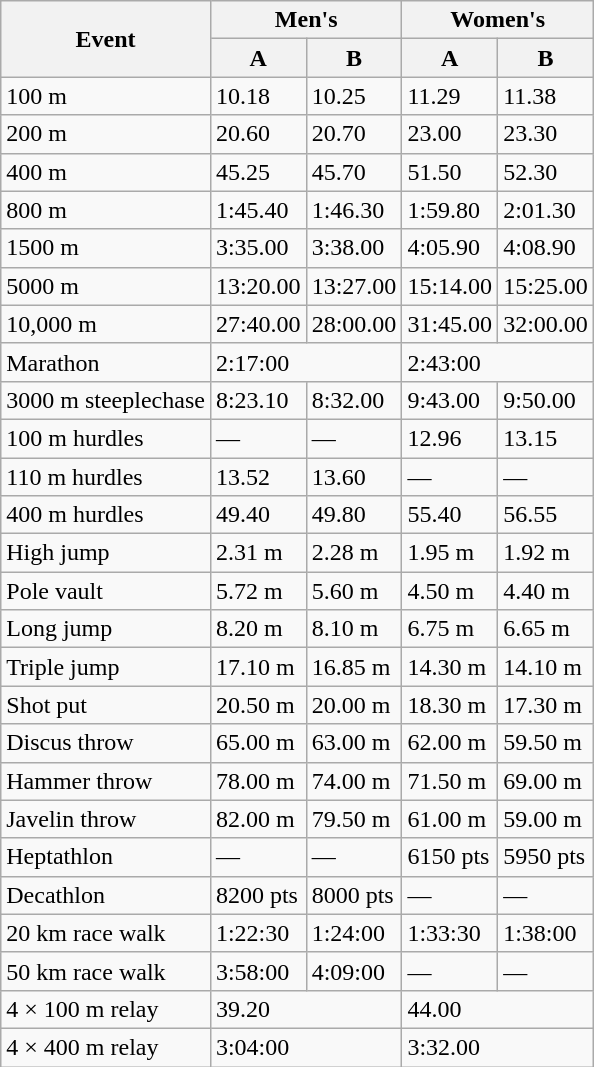<table class="wikitable" border="1" align="upright">
<tr>
<th rowspan=2>Event</th>
<th colspan=2>Men's</th>
<th colspan=2>Women's</th>
</tr>
<tr>
<th>A</th>
<th>B</th>
<th>A</th>
<th>B</th>
</tr>
<tr>
<td>100 m</td>
<td>10.18</td>
<td>10.25</td>
<td>11.29</td>
<td>11.38</td>
</tr>
<tr>
<td>200 m</td>
<td>20.60</td>
<td>20.70</td>
<td>23.00</td>
<td>23.30</td>
</tr>
<tr>
<td>400 m</td>
<td>45.25</td>
<td>45.70</td>
<td>51.50</td>
<td>52.30</td>
</tr>
<tr>
<td>800 m</td>
<td>1:45.40</td>
<td>1:46.30</td>
<td>1:59.80</td>
<td>2:01.30</td>
</tr>
<tr>
<td>1500 m</td>
<td>3:35.00</td>
<td>3:38.00</td>
<td>4:05.90</td>
<td>4:08.90</td>
</tr>
<tr>
<td>5000 m</td>
<td>13:20.00</td>
<td>13:27.00</td>
<td>15:14.00</td>
<td>15:25.00</td>
</tr>
<tr>
<td>10,000 m</td>
<td>27:40.00</td>
<td>28:00.00</td>
<td>31:45.00</td>
<td>32:00.00</td>
</tr>
<tr>
<td>Marathon</td>
<td colspan=2>2:17:00</td>
<td colspan=2>2:43:00</td>
</tr>
<tr>
<td>3000 m steeplechase</td>
<td>8:23.10</td>
<td>8:32.00</td>
<td>9:43.00</td>
<td>9:50.00</td>
</tr>
<tr>
<td>100 m hurdles</td>
<td>—</td>
<td>—</td>
<td>12.96</td>
<td>13.15</td>
</tr>
<tr>
<td>110 m hurdles</td>
<td>13.52</td>
<td>13.60</td>
<td>—</td>
<td>—</td>
</tr>
<tr>
<td>400 m hurdles</td>
<td>49.40</td>
<td>49.80</td>
<td>55.40</td>
<td>56.55</td>
</tr>
<tr>
<td>High jump</td>
<td>2.31 m</td>
<td>2.28 m</td>
<td>1.95 m</td>
<td>1.92 m</td>
</tr>
<tr>
<td>Pole vault</td>
<td>5.72 m</td>
<td>5.60 m</td>
<td>4.50 m</td>
<td>4.40 m</td>
</tr>
<tr>
<td>Long jump</td>
<td>8.20 m</td>
<td>8.10 m</td>
<td>6.75 m</td>
<td>6.65 m</td>
</tr>
<tr>
<td>Triple jump</td>
<td>17.10 m</td>
<td>16.85 m</td>
<td>14.30 m</td>
<td>14.10 m</td>
</tr>
<tr>
<td>Shot put</td>
<td>20.50 m</td>
<td>20.00 m</td>
<td>18.30 m</td>
<td>17.30 m</td>
</tr>
<tr>
<td>Discus throw</td>
<td>65.00 m</td>
<td>63.00 m</td>
<td>62.00 m</td>
<td>59.50 m</td>
</tr>
<tr>
<td>Hammer throw</td>
<td>78.00 m</td>
<td>74.00 m</td>
<td>71.50 m</td>
<td>69.00 m</td>
</tr>
<tr>
<td>Javelin throw</td>
<td>82.00 m</td>
<td>79.50 m</td>
<td>61.00 m</td>
<td>59.00 m</td>
</tr>
<tr>
<td>Heptathlon</td>
<td>—</td>
<td>—</td>
<td>6150 pts</td>
<td>5950 pts</td>
</tr>
<tr>
<td>Decathlon</td>
<td>8200 pts</td>
<td>8000 pts</td>
<td>—</td>
<td>—</td>
</tr>
<tr>
<td>20 km race walk</td>
<td>1:22:30</td>
<td>1:24:00</td>
<td>1:33:30</td>
<td>1:38:00</td>
</tr>
<tr>
<td>50 km race walk</td>
<td>3:58:00</td>
<td>4:09:00</td>
<td>—</td>
<td>—</td>
</tr>
<tr>
<td>4 × 100 m relay</td>
<td colspan=2>39.20</td>
<td colspan=2>44.00</td>
</tr>
<tr>
<td>4 × 400 m relay</td>
<td colspan=2>3:04:00</td>
<td colspan=2>3:32.00</td>
</tr>
</table>
